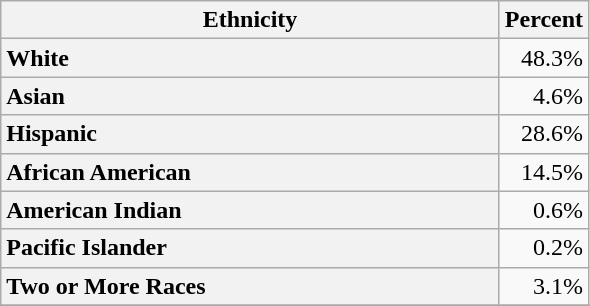<table class="wikitable">
<tr>
<th + style="text-align: center;">Ethnicity</th>
<th align="center">Percent</th>
</tr>
<tr>
<th + style="text-align: left;">White</th>
<td align="right">48.3%</td>
</tr>
<tr>
<th + style="text-align: left;">Asian</th>
<td align="right">4.6%</td>
</tr>
<tr>
<th + style="text-align: left;" width="325pt">Hispanic</th>
<td align="right">28.6%</td>
</tr>
<tr>
<th + style="text-align: left;">African American</th>
<td align="right">14.5%</td>
</tr>
<tr>
<th + style="text-align: left;">American Indian</th>
<td align="right">0.6%</td>
</tr>
<tr>
<th + style="text-align: left;">Pacific Islander</th>
<td align="right">0.2%</td>
</tr>
<tr>
<th + style="text-align: left;">Two or More Races</th>
<td align="right">3.1%</td>
</tr>
<tr>
</tr>
</table>
